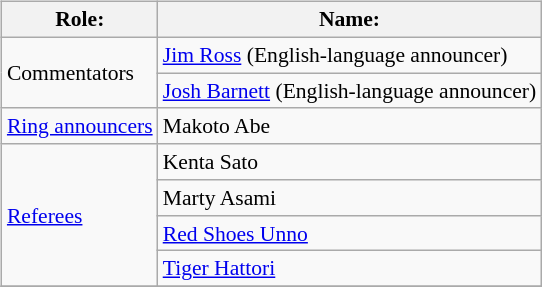<table class=wikitable style="font-size:90%; margin: 0.5em 0 0.5em 1em; float: right; clear: right;">
<tr>
<th>Role:</th>
<th>Name:</th>
</tr>
<tr>
<td rowspan=2>Commentators</td>
<td><a href='#'>Jim Ross</a> (English-language announcer)</td>
</tr>
<tr>
<td><a href='#'>Josh Barnett</a> (English-language announcer)</td>
</tr>
<tr>
<td rowspan=1><a href='#'>Ring announcers</a></td>
<td>Makoto Abe</td>
</tr>
<tr>
<td rowspan=4><a href='#'>Referees</a></td>
<td>Kenta Sato</td>
</tr>
<tr>
<td>Marty Asami</td>
</tr>
<tr>
<td><a href='#'>Red Shoes Unno</a></td>
</tr>
<tr>
<td><a href='#'>Tiger Hattori</a></td>
</tr>
<tr>
</tr>
</table>
